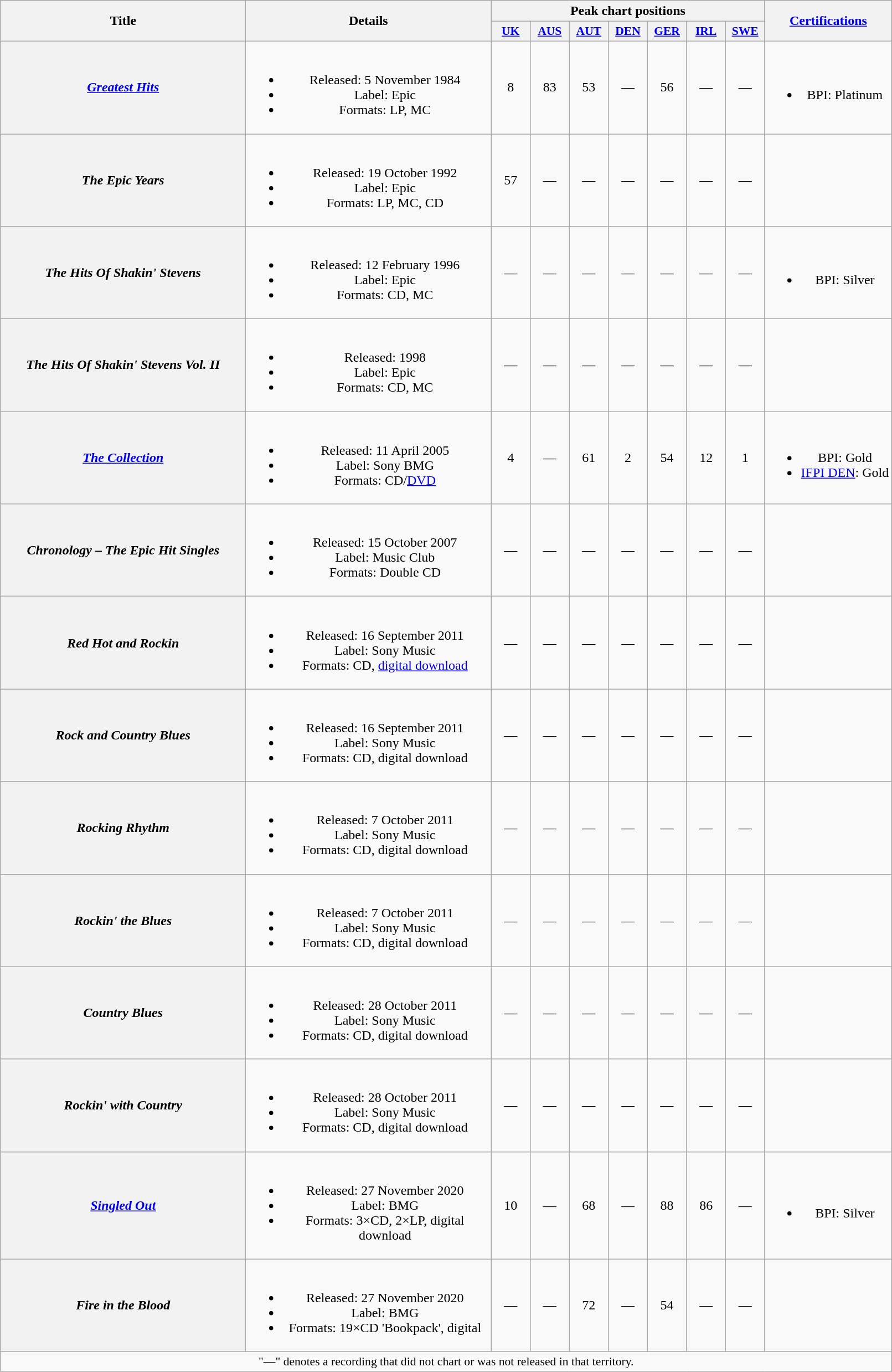<table class="wikitable plainrowheaders" style="text-align:center;">
<tr>
<th scope="col" rowspan="2" style="width:18em;">Title</th>
<th scope="col" rowspan="2" style="width:18em;">Details</th>
<th scope="col" colspan="7">Peak chart positions</th>
<th scope="col" rowspan="2"><a href='#'>Certifications</a></th>
</tr>
<tr>
<th scope="col" style="width:2.8em;font-size:90%;"><a href='#'>UK</a><br></th>
<th scope="col" style="width:2.8em;font-size:90%;"><a href='#'>AUS</a><br></th>
<th scope="col" style="width:2.8em;font-size:90%;"><a href='#'>AUT</a><br></th>
<th scope="col" style="width:2.8em;font-size:90%;"><a href='#'>DEN</a><br></th>
<th scope="col" style="width:2.8em;font-size:90%;"><a href='#'>GER</a><br></th>
<th scope="col" style="width:2.8em;font-size:90%;"><a href='#'>IRL</a><br></th>
<th scope="col" style="width:2.8em;font-size:90%;"><a href='#'>SWE</a><br></th>
</tr>
<tr>
<th scope="row"><em><a href='#'>Greatest Hits</a></em></th>
<td><br><ul><li>Released: 5 November 1984</li><li>Label: Epic</li><li>Formats: LP, MC</li></ul></td>
<td>8</td>
<td>83</td>
<td>53</td>
<td>—</td>
<td>56</td>
<td>—</td>
<td>—</td>
<td><br><ul><li>BPI: Platinum</li></ul></td>
</tr>
<tr>
<th scope="row"><em>The Epic Years</em></th>
<td><br><ul><li>Released: 19 October 1992</li><li>Label: Epic</li><li>Formats: LP, MC, CD</li></ul></td>
<td>57</td>
<td>—</td>
<td>—</td>
<td>—</td>
<td>—</td>
<td>—</td>
<td>—</td>
<td></td>
</tr>
<tr>
<th scope="row"><em>The Hits Of Shakin' Stevens</em></th>
<td><br><ul><li>Released: 12 February 1996</li><li>Label: Epic</li><li>Formats: CD, MC</li></ul></td>
<td>—</td>
<td>—</td>
<td>—</td>
<td>—</td>
<td>—</td>
<td>—</td>
<td>—</td>
<td><br><ul><li>BPI: Silver</li></ul></td>
</tr>
<tr>
<th scope="row"><em>The Hits Of Shakin' Stevens Vol. II</em></th>
<td><br><ul><li>Released: 1998</li><li>Label: Epic</li><li>Formats: CD, MC</li></ul></td>
<td>—</td>
<td>—</td>
<td>—</td>
<td>—</td>
<td>—</td>
<td>—</td>
<td>—</td>
<td></td>
</tr>
<tr>
<th scope="row"><em><a href='#'>The Collection</a></em></th>
<td><br><ul><li>Released: 11 April 2005</li><li>Label: Sony BMG</li><li>Formats: CD/<a href='#'>DVD</a></li></ul></td>
<td>4</td>
<td>—</td>
<td>61</td>
<td>2</td>
<td>54</td>
<td>12</td>
<td>1</td>
<td><br><ul><li>BPI: Gold</li><li><a href='#'>IFPI DEN</a>: Gold</li></ul></td>
</tr>
<tr>
<th scope="row"><em>Chronology – The Epic Hit Singles</em></th>
<td><br><ul><li>Released: 15 October 2007</li><li>Label: Music Club</li><li>Formats: Double CD</li></ul></td>
<td>—</td>
<td>—</td>
<td>—</td>
<td>—</td>
<td>—</td>
<td>—</td>
<td>—</td>
<td></td>
</tr>
<tr>
<th scope="row"><em>Red Hot and Rockin</em></th>
<td><br><ul><li>Released: 16 September 2011</li><li>Label: Sony Music</li><li>Formats: CD, <a href='#'>digital download</a></li></ul></td>
<td>—</td>
<td>—</td>
<td>—</td>
<td>—</td>
<td>—</td>
<td>—</td>
<td>—</td>
<td></td>
</tr>
<tr>
<th scope="row"><em>Rock and Country Blues</em></th>
<td><br><ul><li>Released: 16 September 2011</li><li>Label: Sony Music</li><li>Formats: CD, digital download</li></ul></td>
<td>—</td>
<td>—</td>
<td>—</td>
<td>—</td>
<td>—</td>
<td>—</td>
<td>—</td>
<td></td>
</tr>
<tr>
<th scope="row"><em>Rocking Rhythm</em></th>
<td><br><ul><li>Released: 7 October 2011</li><li>Label: Sony Music</li><li>Formats: CD, digital download</li></ul></td>
<td>—</td>
<td>—</td>
<td>—</td>
<td>—</td>
<td>—</td>
<td>—</td>
<td>—</td>
<td></td>
</tr>
<tr>
<th scope="row"><em>Rockin' the Blues</em></th>
<td><br><ul><li>Released: 7 October 2011</li><li>Label: Sony Music</li><li>Formats: CD, digital download</li></ul></td>
<td>—</td>
<td>—</td>
<td>—</td>
<td>—</td>
<td>—</td>
<td>—</td>
<td>—</td>
<td></td>
</tr>
<tr>
<th scope="row"><em>Country Blues</em></th>
<td><br><ul><li>Released: 28 October 2011</li><li>Label: Sony Music</li><li>Formats: CD, digital download</li></ul></td>
<td>—</td>
<td>—</td>
<td>—</td>
<td>—</td>
<td>—</td>
<td>—</td>
<td>—</td>
<td></td>
</tr>
<tr>
<th scope="row"><em>Rockin' with Country</em></th>
<td><br><ul><li>Released: 28 October 2011</li><li>Label: Sony Music</li><li>Formats: CD, digital download</li></ul></td>
<td>—</td>
<td>—</td>
<td>—</td>
<td>—</td>
<td>—</td>
<td>—</td>
<td>—</td>
<td></td>
</tr>
<tr>
<th scope="row"><em><a href='#'>Singled Out</a></em></th>
<td><br><ul><li>Released: 27 November 2020</li><li>Label: BMG</li><li>Formats: 3×CD, 2×LP, digital download</li></ul></td>
<td>10</td>
<td>—</td>
<td>68</td>
<td>—</td>
<td>88</td>
<td>86</td>
<td>—</td>
<td><br><ul><li>BPI: Silver</li></ul></td>
</tr>
<tr>
<th scope="row"><em>Fire in the Blood</em></th>
<td><br><ul><li>Released: 27 November 2020</li><li>Label: BMG</li><li>Formats: 19×CD 'Bookpack', digital</li></ul></td>
<td>—</td>
<td>—</td>
<td>72</td>
<td>—</td>
<td>54</td>
<td>—</td>
<td>—</td>
<td></td>
</tr>
<tr>
<td colspan="10" style="font-size:90%">"—" denotes a recording that did not chart or was not released in that territory.</td>
</tr>
</table>
